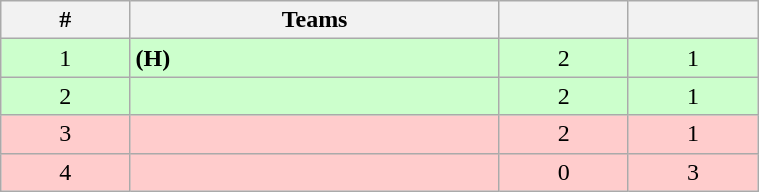<table class="wikitable" width="40%" style="text-align:center;">
<tr>
<th width="7%">#</th>
<th width="20%">Teams</th>
<th width="7%"></th>
<th width="7%"></th>
</tr>
<tr bgcolor="#cfc">
<td>1</td>
<td align="left"> <strong>(H)</strong></td>
<td>2</td>
<td>1</td>
</tr>
<tr bgcolor="#cfc">
<td>2</td>
<td align="left"></td>
<td>2</td>
<td>1</td>
</tr>
<tr bgcolor=#fcc>
<td>3</td>
<td align="left"></td>
<td>2</td>
<td>1</td>
</tr>
<tr bgcolor=#fcc>
<td>4</td>
<td align="left"></td>
<td>0</td>
<td>3</td>
</tr>
</table>
